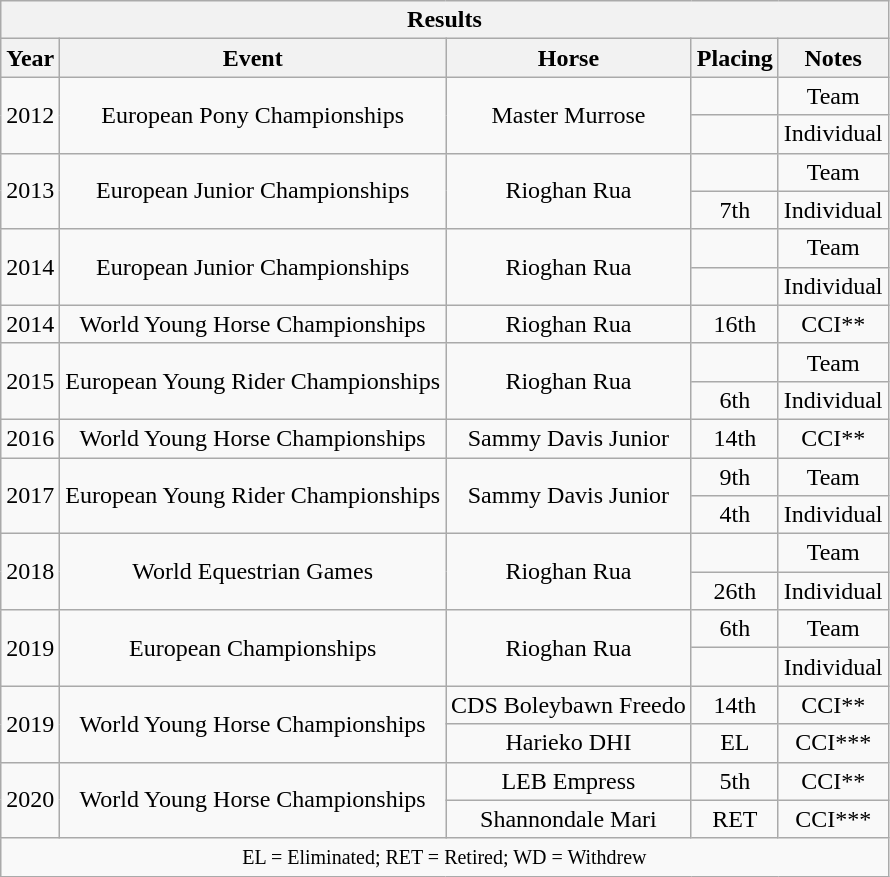<table class="wikitable" style="text-align:center">
<tr>
<th colspan="11" align="center"><strong>Results</strong></th>
</tr>
<tr>
<th>Year</th>
<th>Event</th>
<th>Horse</th>
<th>Placing</th>
<th>Notes</th>
</tr>
<tr>
<td rowspan="2">2012</td>
<td rowspan="2">European Pony Championships</td>
<td rowspan="2">Master Murrose</td>
<td></td>
<td>Team</td>
</tr>
<tr>
<td></td>
<td>Individual</td>
</tr>
<tr>
<td rowspan="2">2013</td>
<td rowspan="2">European Junior Championships</td>
<td rowspan="2">Rioghan Rua</td>
<td></td>
<td>Team</td>
</tr>
<tr>
<td>7th</td>
<td>Individual</td>
</tr>
<tr>
<td rowspan="2">2014</td>
<td rowspan="2">European Junior Championships</td>
<td rowspan="2">Rioghan Rua</td>
<td></td>
<td>Team</td>
</tr>
<tr>
<td></td>
<td>Individual</td>
</tr>
<tr>
<td>2014</td>
<td>World Young Horse Championships</td>
<td>Rioghan Rua</td>
<td>16th</td>
<td>CCI**</td>
</tr>
<tr>
<td rowspan="2">2015</td>
<td rowspan="2">European Young Rider Championships</td>
<td rowspan="2">Rioghan Rua</td>
<td></td>
<td>Team</td>
</tr>
<tr>
<td>6th</td>
<td>Individual</td>
</tr>
<tr>
<td>2016</td>
<td>World Young Horse Championships</td>
<td>Sammy Davis Junior</td>
<td>14th</td>
<td>CCI**</td>
</tr>
<tr>
<td rowspan="2">2017</td>
<td rowspan="2">European Young Rider Championships</td>
<td rowspan="2">Sammy Davis Junior</td>
<td>9th</td>
<td>Team</td>
</tr>
<tr>
<td>4th</td>
<td>Individual</td>
</tr>
<tr>
<td rowspan="2">2018</td>
<td rowspan="2">World Equestrian Games</td>
<td rowspan="2">Rioghan Rua</td>
<td></td>
<td>Team</td>
</tr>
<tr>
<td>26th</td>
<td>Individual</td>
</tr>
<tr>
<td rowspan="2">2019</td>
<td rowspan="2">European Championships</td>
<td rowspan="2">Rioghan Rua</td>
<td>6th</td>
<td>Team</td>
</tr>
<tr>
<td></td>
<td>Individual</td>
</tr>
<tr>
<td rowspan="2">2019</td>
<td rowspan="2">World Young Horse Championships</td>
<td>CDS Boleybawn Freedo</td>
<td>14th</td>
<td>CCI**</td>
</tr>
<tr>
<td>Harieko DHI</td>
<td>EL</td>
<td>CCI***</td>
</tr>
<tr>
<td rowspan="2">2020</td>
<td rowspan="2">World Young Horse Championships</td>
<td>LEB Empress</td>
<td>5th</td>
<td>CCI**</td>
</tr>
<tr>
<td>Shannondale Mari</td>
<td>RET</td>
<td>CCI***</td>
</tr>
<tr>
<td colspan="11" align="center"><small> EL = Eliminated; RET = Retired; WD = Withdrew </small></td>
</tr>
</table>
